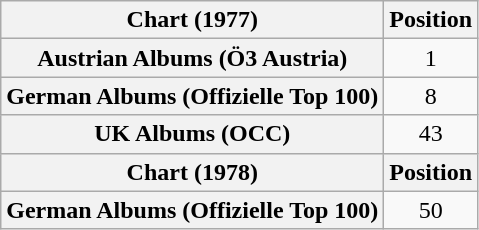<table class="wikitable plainrowheaders" style="text-align:center;">
<tr>
<th scope="col">Chart (1977)</th>
<th scope="col">Position</th>
</tr>
<tr>
<th scope="row">Austrian Albums (Ö3 Austria)</th>
<td>1</td>
</tr>
<tr>
<th scope="row">German Albums (Offizielle Top 100)</th>
<td>8</td>
</tr>
<tr>
<th scope="row">UK Albums (OCC)</th>
<td>43</td>
</tr>
<tr>
<th scope="col">Chart (1978)</th>
<th scope="col">Position</th>
</tr>
<tr>
<th scope="row">German Albums (Offizielle Top 100)</th>
<td>50</td>
</tr>
</table>
